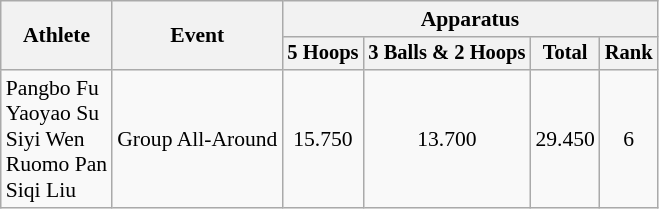<table class=wikitable style="font-size:90%">
<tr>
<th rowspan=2>Athlete</th>
<th rowspan=2>Event</th>
<th colspan=4>Apparatus</th>
</tr>
<tr style="font-size:95%">
<th>5 Hoops</th>
<th>3 Balls & 2 Hoops</th>
<th>Total</th>
<th>Rank</th>
</tr>
<tr align=center>
<td align=left>Pangbo Fu<br>Yaoyao Su<br>Siyi Wen<br>Ruomo Pan<br>Siqi Liu</td>
<td align=left rowspan=2>Group All-Around</td>
<td>15.750</td>
<td>13.700</td>
<td>29.450</td>
<td>6</td>
</tr>
</table>
